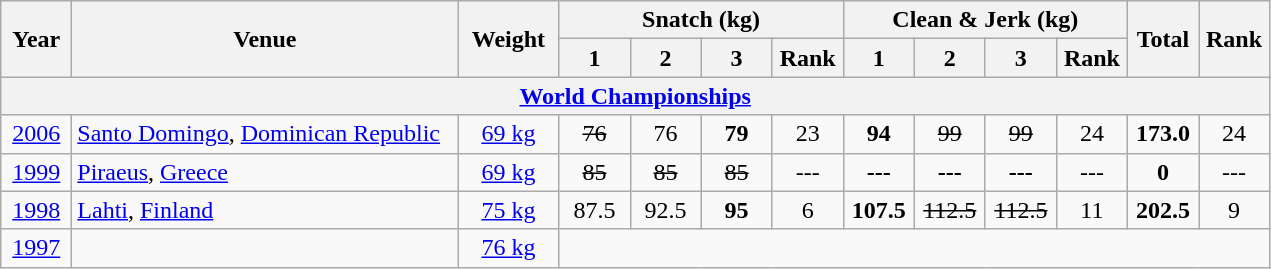<table class = "wikitable" style="text-align:center;">
<tr>
<th rowspan=2 width=40>Year</th>
<th rowspan=2 width=250>Venue</th>
<th rowspan=2 width=60>Weight</th>
<th colspan=4>Snatch (kg)</th>
<th colspan=4>Clean & Jerk (kg)</th>
<th rowspan=2 width=40>Total</th>
<th rowspan=2 width=40>Rank</th>
</tr>
<tr>
<th width=40>1</th>
<th width=40>2</th>
<th width=40>3</th>
<th width=40>Rank</th>
<th width=40>1</th>
<th width=40>2</th>
<th width=40>3</th>
<th width=40>Rank</th>
</tr>
<tr>
<th colspan=13><a href='#'>World Championships</a></th>
</tr>
<tr>
<td><a href='#'>2006</a></td>
<td align=left> <a href='#'>Santo Domingo</a>, <a href='#'>Dominican Republic</a></td>
<td><a href='#'>69 kg</a></td>
<td><s> 76</s></td>
<td>76</td>
<td><strong>79</strong></td>
<td>23</td>
<td><strong>94</strong></td>
<td><s> 99</s></td>
<td><s> 99</s></td>
<td>24</td>
<td><strong>173.0</strong></td>
<td>24</td>
</tr>
<tr>
<td><a href='#'>1999</a></td>
<td align=left> <a href='#'>Piraeus</a>, <a href='#'>Greece</a></td>
<td><a href='#'>69 kg</a></td>
<td><s>85</s></td>
<td><s>85</s></td>
<td><s>85</s></td>
<td>---</td>
<td><strong>---</strong></td>
<td><strong>---</strong></td>
<td><strong>---</strong></td>
<td>---</td>
<td><strong>0</strong></td>
<td>---</td>
</tr>
<tr>
<td><a href='#'>1998</a></td>
<td align=left> <a href='#'>Lahti</a>, <a href='#'>Finland</a></td>
<td><a href='#'>75 kg</a></td>
<td>87.5</td>
<td>92.5</td>
<td><strong>95</strong></td>
<td>6</td>
<td><strong>107.5</strong></td>
<td><s>112.5</s></td>
<td><s>112.5</s></td>
<td>11</td>
<td><strong>202.5</strong></td>
<td>9</td>
</tr>
<tr>
<td><a href='#'>1997</a></td>
<td></td>
<td><a href='#'>76 kg</a></td>
</tr>
</table>
